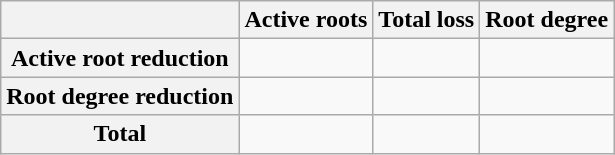<table class="wikitable">
<tr>
<th></th>
<th>Active roots</th>
<th>Total loss</th>
<th>Root degree</th>
</tr>
<tr>
<th>Active root reduction</th>
<td></td>
<td></td>
<td></td>
</tr>
<tr>
<th>Root degree reduction</th>
<td></td>
<td></td>
<td></td>
</tr>
<tr>
<th>Total</th>
<td></td>
<td></td>
<td></td>
</tr>
</table>
